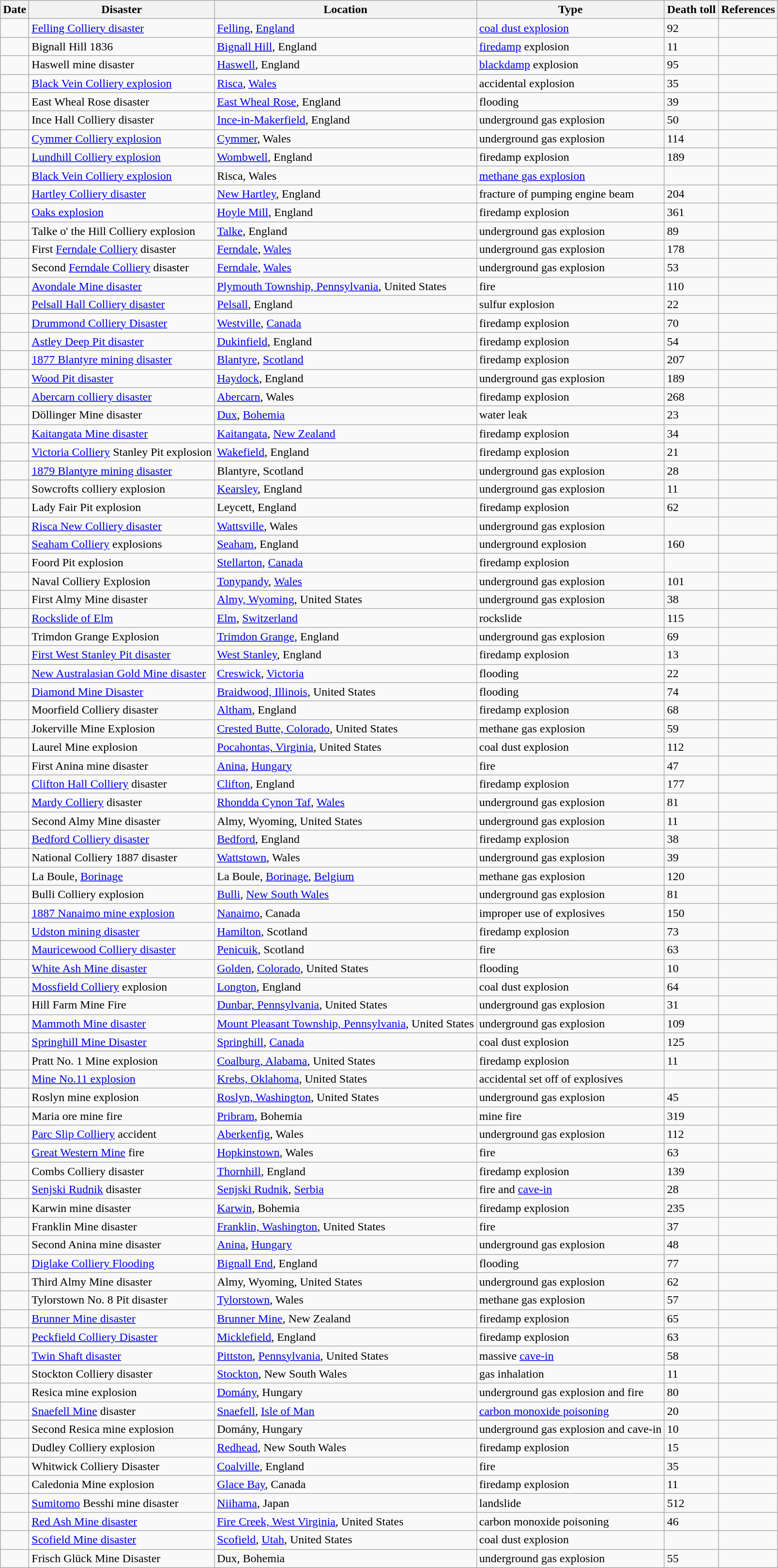<table class="wikitable">
<tr>
<th>Date</th>
<th>Disaster</th>
<th>Location</th>
<th>Type</th>
<th>Death toll</th>
<th>References</th>
</tr>
<tr>
<td></td>
<td><a href='#'>Felling Colliery disaster</a></td>
<td> <a href='#'>Felling</a>, <a href='#'>England</a></td>
<td><a href='#'>coal dust explosion</a></td>
<td>92</td>
<td></td>
</tr>
<tr>
<td></td>
<td>Bignall Hill 1836</td>
<td> <a href='#'>Bignall Hill</a>, England</td>
<td><a href='#'>firedamp</a> explosion</td>
<td>11</td>
<td></td>
</tr>
<tr>
<td></td>
<td>Haswell mine disaster</td>
<td> <a href='#'>Haswell</a>, England</td>
<td><a href='#'>blackdamp</a> explosion</td>
<td>95</td>
<td></td>
</tr>
<tr>
<td></td>
<td><a href='#'>Black Vein Colliery explosion</a></td>
<td> <a href='#'>Risca</a>, <a href='#'>Wales</a></td>
<td>accidental explosion</td>
<td>35</td>
<td></td>
</tr>
<tr>
<td></td>
<td>East Wheal Rose disaster</td>
<td> <a href='#'>East Wheal Rose</a>, England</td>
<td>flooding</td>
<td>39</td>
<td></td>
</tr>
<tr>
<td></td>
<td>Ince Hall Colliery disaster</td>
<td> <a href='#'>Ince-in-Makerfield</a>, England</td>
<td>underground gas explosion</td>
<td>50</td>
<td></td>
</tr>
<tr>
<td></td>
<td><a href='#'>Cymmer Colliery explosion</a></td>
<td> <a href='#'>Cymmer</a>, Wales</td>
<td>underground gas explosion</td>
<td>114</td>
<td></td>
</tr>
<tr>
<td></td>
<td><a href='#'>Lundhill Colliery explosion</a></td>
<td> <a href='#'>Wombwell</a>, England</td>
<td>firedamp explosion</td>
<td>189</td>
<td></td>
</tr>
<tr>
<td></td>
<td><a href='#'>Black Vein Colliery explosion</a></td>
<td> Risca, Wales</td>
<td><a href='#'>methane gas explosion</a></td>
<td></td>
<td></td>
</tr>
<tr>
<td></td>
<td><a href='#'>Hartley Colliery disaster</a></td>
<td> <a href='#'>New Hartley</a>, England</td>
<td>fracture of pumping engine beam</td>
<td>204</td>
<td></td>
</tr>
<tr>
<td></td>
<td><a href='#'>Oaks explosion</a></td>
<td> <a href='#'>Hoyle Mill</a>, England</td>
<td>firedamp explosion</td>
<td>361</td>
<td></td>
</tr>
<tr>
<td></td>
<td>Talke o' the Hill Colliery explosion</td>
<td> <a href='#'>Talke</a>, England</td>
<td>underground gas explosion</td>
<td>89</td>
<td></td>
</tr>
<tr>
<td></td>
<td>First <a href='#'>Ferndale Colliery</a> disaster</td>
<td> <a href='#'>Ferndale</a>, <a href='#'>Wales</a></td>
<td>underground gas explosion</td>
<td>178</td>
<td></td>
</tr>
<tr>
<td></td>
<td>Second <a href='#'>Ferndale Colliery</a> disaster</td>
<td> <a href='#'>Ferndale</a>, <a href='#'>Wales</a></td>
<td>underground gas explosion</td>
<td>53</td>
<td></td>
</tr>
<tr>
<td></td>
<td><a href='#'>Avondale Mine disaster</a></td>
<td> <a href='#'>Plymouth Township, Pennsylvania</a>, United States</td>
<td>fire</td>
<td>110</td>
<td></td>
</tr>
<tr>
<td></td>
<td><a href='#'>Pelsall Hall Colliery disaster</a></td>
<td> <a href='#'>Pelsall</a>, England</td>
<td>sulfur explosion</td>
<td>22</td>
<td></td>
</tr>
<tr>
<td></td>
<td><a href='#'>Drummond Colliery Disaster</a></td>
<td> <a href='#'>Westville</a>, <a href='#'>Canada</a></td>
<td>firedamp explosion</td>
<td>70</td>
<td></td>
</tr>
<tr>
<td></td>
<td><a href='#'>Astley Deep Pit disaster</a></td>
<td> <a href='#'>Dukinfield</a>, England</td>
<td>firedamp explosion</td>
<td>54</td>
<td></td>
</tr>
<tr>
<td></td>
<td><a href='#'>1877 Blantyre mining disaster</a></td>
<td> <a href='#'>Blantyre</a>, <a href='#'>Scotland</a></td>
<td>firedamp explosion</td>
<td>207</td>
<td></td>
</tr>
<tr>
<td></td>
<td><a href='#'>Wood Pit disaster</a></td>
<td> <a href='#'>Haydock</a>, England</td>
<td>underground gas explosion</td>
<td>189</td>
<td></td>
</tr>
<tr>
<td></td>
<td><a href='#'>Abercarn colliery disaster</a></td>
<td> <a href='#'>Abercarn</a>, Wales</td>
<td>firedamp explosion</td>
<td>268</td>
<td></td>
</tr>
<tr>
<td></td>
<td>Döllinger Mine disaster</td>
<td> <a href='#'>Dux</a>, <a href='#'>Bohemia</a></td>
<td>water leak</td>
<td>23</td>
<td></td>
</tr>
<tr>
<td></td>
<td><a href='#'>Kaitangata Mine disaster</a></td>
<td> <a href='#'>Kaitangata</a>, <a href='#'>New Zealand</a></td>
<td>firedamp explosion</td>
<td>34</td>
<td></td>
</tr>
<tr>
<td></td>
<td><a href='#'>Victoria Colliery</a> Stanley Pit explosion</td>
<td> <a href='#'>Wakefield</a>, England</td>
<td>firedamp explosion</td>
<td>21</td>
<td></td>
</tr>
<tr>
<td></td>
<td><a href='#'>1879 Blantyre mining disaster</a></td>
<td> Blantyre, Scotland</td>
<td>underground gas explosion</td>
<td>28</td>
<td></td>
</tr>
<tr>
<td></td>
<td>Sowcrofts colliery explosion</td>
<td> <a href='#'>Kearsley</a>, England</td>
<td>underground gas explosion</td>
<td>11</td>
<td></td>
</tr>
<tr>
<td></td>
<td>Lady Fair Pit explosion</td>
<td> Leycett, England</td>
<td>firedamp explosion</td>
<td>62</td>
<td></td>
</tr>
<tr>
<td></td>
<td><a href='#'>Risca New Colliery disaster</a></td>
<td> <a href='#'>Wattsville</a>, Wales</td>
<td>underground gas explosion</td>
<td></td>
<td></td>
</tr>
<tr>
<td></td>
<td><a href='#'>Seaham Colliery</a> explosions</td>
<td> <a href='#'>Seaham</a>, England</td>
<td>underground explosion</td>
<td>160</td>
<td></td>
</tr>
<tr>
<td></td>
<td>Foord Pit explosion</td>
<td> <a href='#'>Stellarton</a>, <a href='#'>Canada</a></td>
<td>firedamp explosion</td>
<td></td>
<td></td>
</tr>
<tr>
<td></td>
<td>Naval Colliery Explosion</td>
<td> <a href='#'>Tonypandy</a>, <a href='#'>Wales</a></td>
<td>underground gas explosion</td>
<td>101</td>
<td></td>
</tr>
<tr>
<td></td>
<td>First Almy Mine disaster</td>
<td> <a href='#'>Almy, Wyoming</a>, United States</td>
<td>underground gas explosion</td>
<td>38</td>
<td></td>
</tr>
<tr>
<td></td>
<td><a href='#'>Rockslide of Elm</a></td>
<td> <a href='#'>Elm</a>, <a href='#'>Switzerland</a></td>
<td>rockslide</td>
<td>115</td>
<td></td>
</tr>
<tr>
<td></td>
<td>Trimdon Grange Explosion</td>
<td> <a href='#'>Trimdon Grange</a>, England</td>
<td>underground gas explosion</td>
<td>69</td>
<td></td>
</tr>
<tr>
<td></td>
<td><a href='#'>First West Stanley Pit disaster</a></td>
<td> <a href='#'>West Stanley</a>, England</td>
<td>firedamp explosion</td>
<td>13</td>
<td></td>
</tr>
<tr>
<td></td>
<td><a href='#'>New Australasian Gold Mine disaster</a></td>
<td> <a href='#'>Creswick</a>, <a href='#'>Victoria</a></td>
<td>flooding</td>
<td>22</td>
<td></td>
</tr>
<tr>
<td></td>
<td><a href='#'>Diamond Mine Disaster</a></td>
<td> <a href='#'>Braidwood, Illinois</a>, United States</td>
<td>flooding</td>
<td>74</td>
<td></td>
</tr>
<tr>
<td></td>
<td>Moorfield Colliery disaster</td>
<td> <a href='#'>Altham</a>, England</td>
<td>firedamp explosion</td>
<td>68</td>
<td></td>
</tr>
<tr>
<td></td>
<td>Jokerville Mine Explosion</td>
<td> <a href='#'>Crested Butte, Colorado</a>, United States</td>
<td>methane gas explosion</td>
<td>59</td>
<td></td>
</tr>
<tr>
<td></td>
<td>Laurel Mine explosion</td>
<td> <a href='#'>Pocahontas, Virginia</a>, United States</td>
<td>coal dust explosion</td>
<td>112</td>
<td></td>
</tr>
<tr>
<td></td>
<td>First Anina mine disaster</td>
<td> <a href='#'>Anina</a>, <a href='#'>Hungary</a></td>
<td>fire</td>
<td>47</td>
<td></td>
</tr>
<tr>
<td></td>
<td><a href='#'>Clifton Hall Colliery</a> disaster</td>
<td> <a href='#'>Clifton</a>, England</td>
<td>firedamp explosion</td>
<td>177</td>
<td></td>
</tr>
<tr>
<td></td>
<td><a href='#'>Mardy Colliery</a> disaster</td>
<td> <a href='#'>Rhondda Cynon Taf</a>, <a href='#'>Wales</a></td>
<td>underground gas explosion</td>
<td>81</td>
<td></td>
</tr>
<tr>
<td></td>
<td>Second Almy Mine disaster</td>
<td> Almy, Wyoming, United States</td>
<td>underground gas explosion</td>
<td>11</td>
<td></td>
</tr>
<tr>
<td></td>
<td><a href='#'>Bedford Colliery disaster</a></td>
<td> <a href='#'>Bedford</a>, England</td>
<td>firedamp explosion</td>
<td>38</td>
<td></td>
</tr>
<tr>
<td></td>
<td>National Colliery 1887 disaster</td>
<td> <a href='#'>Wattstown</a>, Wales</td>
<td>underground gas explosion</td>
<td>39</td>
<td></td>
</tr>
<tr>
<td></td>
<td>La Boule, <a href='#'>Borinage</a></td>
<td> La Boule, <a href='#'>Borinage</a>, <a href='#'>Belgium</a></td>
<td>methane gas explosion</td>
<td>120</td>
<td></td>
</tr>
<tr>
<td></td>
<td>Bulli Colliery explosion</td>
<td> <a href='#'>Bulli</a>, <a href='#'>New South Wales</a></td>
<td>underground gas explosion</td>
<td>81</td>
<td></td>
</tr>
<tr>
<td></td>
<td><a href='#'>1887 Nanaimo mine explosion</a></td>
<td> <a href='#'>Nanaimo</a>, Canada</td>
<td>improper use of explosives</td>
<td>150</td>
<td></td>
</tr>
<tr>
<td></td>
<td><a href='#'>Udston mining disaster</a></td>
<td> <a href='#'>Hamilton</a>, Scotland</td>
<td>firedamp explosion</td>
<td>73</td>
<td></td>
</tr>
<tr>
<td></td>
<td><a href='#'>Mauricewood Colliery disaster</a></td>
<td> <a href='#'>Penicuik</a>, Scotland</td>
<td>fire</td>
<td>63</td>
<td></td>
</tr>
<tr>
<td></td>
<td><a href='#'>White Ash Mine disaster</a></td>
<td> <a href='#'>Golden</a>, <a href='#'>Colorado</a>, United States</td>
<td>flooding</td>
<td>10</td>
<td></td>
</tr>
<tr>
<td></td>
<td><a href='#'>Mossfield Colliery</a> explosion</td>
<td> <a href='#'>Longton</a>, England</td>
<td>coal dust explosion</td>
<td>64</td>
<td></td>
</tr>
<tr>
<td></td>
<td>Hill Farm Mine Fire</td>
<td> <a href='#'>Dunbar, Pennsylvania</a>, United States</td>
<td>underground gas explosion</td>
<td>31</td>
<td></td>
</tr>
<tr>
<td></td>
<td><a href='#'>Mammoth Mine disaster</a></td>
<td>  <a href='#'>Mount Pleasant Township, Pennsylvania</a>, United States</td>
<td>underground gas explosion</td>
<td>109</td>
<td></td>
</tr>
<tr>
<td></td>
<td><a href='#'>Springhill Mine Disaster</a></td>
<td> <a href='#'>Springhill</a>, <a href='#'>Canada</a></td>
<td>coal dust explosion</td>
<td>125</td>
<td></td>
</tr>
<tr>
<td></td>
<td>Pratt No. 1 Mine explosion</td>
<td> <a href='#'>Coalburg, Alabama</a>, United States</td>
<td>firedamp explosion</td>
<td>11</td>
<td></td>
</tr>
<tr>
<td></td>
<td><a href='#'>Mine No.11 explosion</a></td>
<td> <a href='#'>Krebs, Oklahoma</a>, United States</td>
<td>accidental set off of explosives</td>
<td></td>
<td></td>
</tr>
<tr>
<td></td>
<td>Roslyn mine explosion</td>
<td> <a href='#'>Roslyn, Washington</a>, United States</td>
<td>underground gas explosion</td>
<td>45</td>
<td></td>
</tr>
<tr>
<td></td>
<td>Maria ore mine fire</td>
<td> <a href='#'>Pribram</a>, Bohemia</td>
<td>mine fire</td>
<td>319</td>
<td></td>
</tr>
<tr>
<td></td>
<td><a href='#'>Parc Slip Colliery</a> accident</td>
<td> <a href='#'>Aberkenfig</a>, Wales</td>
<td>underground gas explosion</td>
<td>112</td>
<td></td>
</tr>
<tr>
<td></td>
<td><a href='#'>Great Western Mine</a> fire</td>
<td> <a href='#'>Hopkinstown</a>, Wales</td>
<td>fire</td>
<td>63</td>
<td></td>
</tr>
<tr>
<td></td>
<td>Combs Colliery disaster</td>
<td> <a href='#'>Thornhill</a>, England</td>
<td>firedamp explosion</td>
<td>139</td>
<td></td>
</tr>
<tr>
<td></td>
<td><a href='#'>Senjski Rudnik</a> disaster</td>
<td> <a href='#'>Senjski Rudnik</a>, <a href='#'>Serbia</a></td>
<td>fire and <a href='#'>cave-in</a></td>
<td>28</td>
<td></td>
</tr>
<tr>
<td></td>
<td>Karwin mine disaster</td>
<td> <a href='#'>Karwin</a>, Bohemia</td>
<td>firedamp explosion</td>
<td>235</td>
<td></td>
</tr>
<tr>
<td></td>
<td>Franklin Mine disaster</td>
<td> <a href='#'>Franklin, Washington</a>, United States</td>
<td>fire</td>
<td>37</td>
<td></td>
</tr>
<tr>
<td></td>
<td>Second Anina mine disaster</td>
<td> <a href='#'>Anina</a>, <a href='#'>Hungary</a></td>
<td>underground gas explosion</td>
<td>48</td>
<td></td>
</tr>
<tr>
<td></td>
<td><a href='#'>Diglake Colliery Flooding</a></td>
<td> <a href='#'>Bignall End</a>, England</td>
<td>flooding</td>
<td>77</td>
<td></td>
</tr>
<tr>
<td></td>
<td>Third Almy Mine disaster</td>
<td> Almy, Wyoming, United States</td>
<td>underground gas explosion</td>
<td>62</td>
<td></td>
</tr>
<tr>
<td></td>
<td>Tylorstown No. 8 Pit disaster</td>
<td> <a href='#'>Tylorstown</a>, Wales</td>
<td>methane gas explosion</td>
<td>57</td>
<td></td>
</tr>
<tr>
<td></td>
<td><a href='#'>Brunner Mine disaster</a></td>
<td> <a href='#'>Brunner Mine</a>, New Zealand</td>
<td>firedamp explosion</td>
<td>65</td>
<td></td>
</tr>
<tr>
<td></td>
<td><a href='#'>Peckfield Colliery Disaster</a></td>
<td> <a href='#'>Micklefield</a>, England</td>
<td>firedamp explosion</td>
<td>63</td>
<td></td>
</tr>
<tr>
<td></td>
<td><a href='#'>Twin Shaft disaster</a></td>
<td> <a href='#'>Pittston</a>, <a href='#'>Pennsylvania</a>, United States</td>
<td>massive <a href='#'>cave-in</a></td>
<td>58</td>
<td></td>
</tr>
<tr>
<td></td>
<td>Stockton Colliery disaster</td>
<td> <a href='#'>Stockton</a>, New South Wales</td>
<td>gas inhalation</td>
<td>11</td>
<td></td>
</tr>
<tr>
<td></td>
<td>Resica mine explosion</td>
<td> <a href='#'>Domány</a>, Hungary</td>
<td>underground gas explosion and fire</td>
<td>80</td>
<td></td>
</tr>
<tr>
<td></td>
<td><a href='#'>Snaefell Mine</a> disaster</td>
<td> <a href='#'>Snaefell</a>, <a href='#'>Isle of Man</a></td>
<td><a href='#'>carbon monoxide poisoning</a></td>
<td>20</td>
<td></td>
</tr>
<tr>
<td></td>
<td>Second Resica mine explosion</td>
<td> Domány, Hungary</td>
<td>underground gas explosion and cave-in</td>
<td>10</td>
<td></td>
</tr>
<tr>
<td></td>
<td>Dudley Colliery explosion</td>
<td> <a href='#'>Redhead</a>, New South Wales</td>
<td>firedamp explosion</td>
<td>15</td>
<td></td>
</tr>
<tr>
<td></td>
<td>Whitwick Colliery Disaster</td>
<td> <a href='#'>Coalville</a>, England</td>
<td>fire</td>
<td>35</td>
<td></td>
</tr>
<tr>
<td></td>
<td>Caledonia Mine explosion</td>
<td> <a href='#'>Glace Bay</a>, Canada</td>
<td>firedamp explosion</td>
<td>11</td>
<td></td>
</tr>
<tr>
<td></td>
<td><a href='#'>Sumitomo</a> Besshi mine disaster</td>
<td> <a href='#'>Niihama</a>, Japan</td>
<td>landslide</td>
<td>512</td>
<td></td>
</tr>
<tr>
<td></td>
<td><a href='#'>Red Ash Mine disaster</a></td>
<td> <a href='#'>Fire Creek, West Virginia</a>, United States</td>
<td>carbon monoxide poisoning</td>
<td>46</td>
<td></td>
</tr>
<tr>
<td></td>
<td><a href='#'>Scofield Mine disaster</a></td>
<td> <a href='#'>Scofield</a>, <a href='#'>Utah</a>, United States</td>
<td>coal dust explosion</td>
<td></td>
<td></td>
</tr>
<tr>
<td></td>
<td>Frisch Glück Mine Disaster</td>
<td> Dux, Bohemia</td>
<td>underground gas explosion</td>
<td>55</td>
<td></td>
</tr>
</table>
